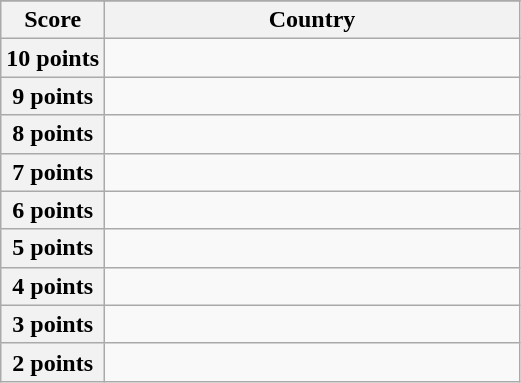<table class="wikitable">
<tr>
</tr>
<tr>
<th scope="col" width="20%">Score</th>
<th scope="col">Country</th>
</tr>
<tr>
<th scope="row">10 points</th>
<td></td>
</tr>
<tr>
<th scope="row">9 points</th>
<td></td>
</tr>
<tr>
<th scope="row">8 points</th>
<td></td>
</tr>
<tr>
<th scope="row">7 points</th>
<td></td>
</tr>
<tr>
<th scope="row">6 points</th>
<td></td>
</tr>
<tr>
<th scope="row">5 points</th>
<td></td>
</tr>
<tr>
<th scope="row">4 points</th>
<td></td>
</tr>
<tr>
<th scope="row">3 points</th>
<td></td>
</tr>
<tr>
<th scope="row">2 points</th>
<td></td>
</tr>
</table>
